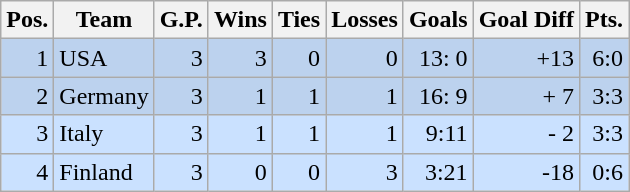<table class="wikitable">
<tr>
<th>Pos.</th>
<th>Team</th>
<th>G.P.</th>
<th>Wins</th>
<th>Ties</th>
<th>Losses</th>
<th>Goals</th>
<th>Goal Diff</th>
<th>Pts.</th>
</tr>
<tr bgcolor="#BCD2EE" align="right">
<td>1</td>
<td align="left"> USA</td>
<td>3</td>
<td>3</td>
<td>0</td>
<td>0</td>
<td>13: 0</td>
<td>+13</td>
<td>6:0</td>
</tr>
<tr bgcolor="#BCD2EE" align="right">
<td>2</td>
<td align="left"> Germany</td>
<td>3</td>
<td>1</td>
<td>1</td>
<td>1</td>
<td>16: 9</td>
<td>+ 7</td>
<td>3:3</td>
</tr>
<tr bgcolor="#CAE1FF" align="right">
<td>3</td>
<td align="left"> Italy</td>
<td>3</td>
<td>1</td>
<td>1</td>
<td>1</td>
<td>9:11</td>
<td>- 2</td>
<td>3:3</td>
</tr>
<tr bgcolor="#CAE1FF" align="right">
<td>4</td>
<td align="left"> Finland</td>
<td>3</td>
<td>0</td>
<td>0</td>
<td>3</td>
<td>3:21</td>
<td>-18</td>
<td>0:6</td>
</tr>
</table>
